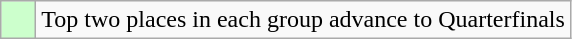<table class="wikitable">
<tr>
<td style="background: #ccffcc;">    </td>
<td>Top two places in each group advance to Quarterfinals</td>
</tr>
</table>
